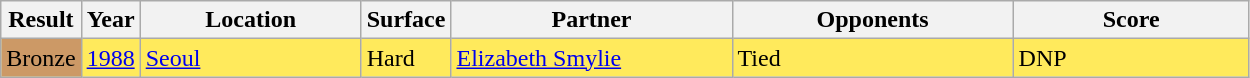<table class="sortable wikitable">
<tr>
<th>Result</th>
<th>Year</th>
<th style="width:140px">Location</th>
<th style="width:50px">Surface</th>
<th style="width:180px">Partner</th>
<th style="width:180px">Opponents</th>
<th style="width:150px" class="unsortable">Score</th>
</tr>
<tr style="background:#ffea5c;">
<td style="background:#cc9966;">Bronze</td>
<td><a href='#'>1988</a></td>
<td><a href='#'>Seoul</a></td>
<td>Hard</td>
<td> <a href='#'>Elizabeth Smylie</a></td>
<td>Tied</td>
<td>DNP</td>
</tr>
</table>
